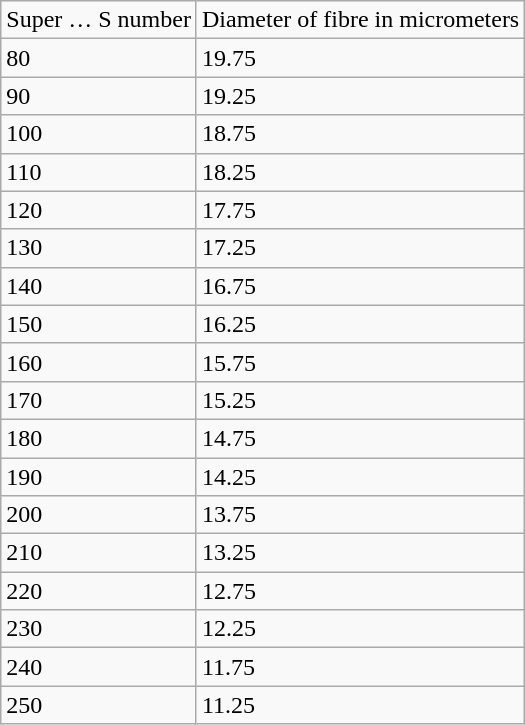<table class="wikitable">
<tr>
<td>Super … S number</td>
<td>Diameter of fibre in micrometers</td>
</tr>
<tr>
<td>80</td>
<td>19.75</td>
</tr>
<tr>
<td>90</td>
<td>19.25</td>
</tr>
<tr>
<td>100</td>
<td>18.75</td>
</tr>
<tr>
<td>110</td>
<td>18.25</td>
</tr>
<tr>
<td>120</td>
<td>17.75</td>
</tr>
<tr>
<td>130</td>
<td>17.25</td>
</tr>
<tr>
<td>140</td>
<td>16.75</td>
</tr>
<tr>
<td>150</td>
<td>16.25</td>
</tr>
<tr>
<td>160</td>
<td>15.75</td>
</tr>
<tr>
<td>170</td>
<td>15.25</td>
</tr>
<tr>
<td>180</td>
<td>14.75</td>
</tr>
<tr>
<td>190</td>
<td>14.25</td>
</tr>
<tr>
<td>200</td>
<td>13.75</td>
</tr>
<tr>
<td>210</td>
<td>13.25</td>
</tr>
<tr>
<td>220</td>
<td>12.75</td>
</tr>
<tr>
<td>230</td>
<td>12.25</td>
</tr>
<tr>
<td>240</td>
<td>11.75</td>
</tr>
<tr>
<td>250</td>
<td>11.25</td>
</tr>
</table>
